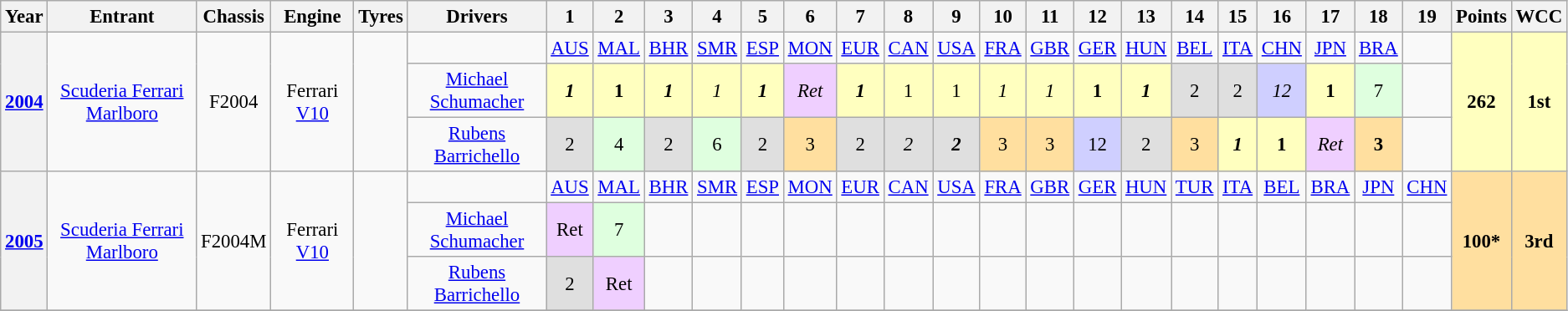<table class="wikitable" style="text-align:center; font-size:95%">
<tr>
<th>Year</th>
<th>Entrant</th>
<th>Chassis</th>
<th>Engine</th>
<th>Tyres</th>
<th>Drivers</th>
<th>1</th>
<th>2</th>
<th>3</th>
<th>4</th>
<th>5</th>
<th>6</th>
<th>7</th>
<th>8</th>
<th>9</th>
<th>10</th>
<th>11</th>
<th>12</th>
<th>13</th>
<th>14</th>
<th>15</th>
<th>16</th>
<th>17</th>
<th>18</th>
<th>19</th>
<th>Points</th>
<th>WCC</th>
</tr>
<tr>
<th rowspan="3"><a href='#'>2004</a></th>
<td rowspan="3"><a href='#'>Scuderia Ferrari</a> <a href='#'>Marlboro</a></td>
<td rowspan="3">F2004</td>
<td rowspan="3">Ferrari <a href='#'>V10</a></td>
<td rowspan="3"></td>
<td></td>
<td><a href='#'>AUS</a></td>
<td><a href='#'>MAL</a></td>
<td><a href='#'>BHR</a></td>
<td><a href='#'>SMR</a></td>
<td><a href='#'>ESP</a></td>
<td><a href='#'>MON</a></td>
<td><a href='#'>EUR</a></td>
<td><a href='#'>CAN</a></td>
<td><a href='#'>USA</a></td>
<td><a href='#'>FRA</a></td>
<td><a href='#'>GBR</a></td>
<td><a href='#'>GER</a></td>
<td><a href='#'>HUN</a></td>
<td><a href='#'>BEL</a></td>
<td><a href='#'>ITA</a></td>
<td><a href='#'>CHN</a></td>
<td><a href='#'>JPN</a></td>
<td><a href='#'>BRA</a></td>
<td></td>
<td style="background:#FFFFBF;" rowspan="3"><strong>262</strong></td>
<td style="background:#FFFFBF;" rowspan="3"><strong>1st</strong></td>
</tr>
<tr>
<td><a href='#'>Michael Schumacher</a></td>
<td style="background:#FFFFBF;"><strong><em>1</em></strong></td>
<td style="background:#FFFFBF;"><strong>1</strong></td>
<td style="background:#FFFFBF;"><strong><em>1</em></strong></td>
<td style="background:#FFFFBF;"><em>1</em></td>
<td style="background:#FFFFBF;"><strong><em>1</em></strong></td>
<td style="background:#EFCFFF;"><em>Ret</em></td>
<td style="background:#FFFFBF;"><strong><em>1</em></strong></td>
<td style="background:#FFFFBF;">1</td>
<td style="background:#FFFFBF;">1</td>
<td style="background:#FFFFBF;"><em>1</em></td>
<td style="background:#FFFFBF;"><em>1</em></td>
<td style="background:#FFFFBF;"><strong>1</strong></td>
<td style="background:#FFFFBF;"><strong><em>1</em></strong></td>
<td style="background:#DFDFDF;">2</td>
<td style="background:#DFDFDF;">2</td>
<td style="background:#CFCFFF;"><em>12</em></td>
<td style="background:#FFFFBF;"><strong>1</strong></td>
<td style="background:#DFFFDF;">7</td>
<td></td>
</tr>
<tr>
<td><a href='#'>Rubens Barrichello</a></td>
<td style="background:#DFDFDF;">2</td>
<td style="background:#DFFFDF;">4</td>
<td style="background:#DFDFDF;">2</td>
<td style="background:#DFFFDF;">6</td>
<td style="background:#DFDFDF;">2</td>
<td style="background:#FFDF9F;">3</td>
<td style="background:#DFDFDF;">2</td>
<td style="background:#DFDFDF;"><em>2</em></td>
<td style="background:#DFDFDF;"><strong><em>2</em></strong></td>
<td style="background:#FFDF9F;">3</td>
<td style="background:#FFDF9F;">3</td>
<td style="background:#CFCFFF;">12</td>
<td style="background:#DFDFDF;">2</td>
<td style="background:#FFDF9F;">3</td>
<td style="background:#FFFFBF;"><strong><em>1</em></strong></td>
<td style="background:#FFFFBF;"><strong>1</strong></td>
<td style="background:#EFCFFF;"><em>Ret</em></td>
<td style="background:#FFDF9F;"><strong>3</strong></td>
<td></td>
</tr>
<tr>
<th rowspan="3"><a href='#'>2005</a></th>
<td rowspan="3"><a href='#'>Scuderia Ferrari</a> <a href='#'>Marlboro</a></td>
<td rowspan="3">F2004M</td>
<td rowspan="3">Ferrari <a href='#'>V10</a></td>
<td rowspan="3"></td>
<td></td>
<td><a href='#'>AUS</a></td>
<td><a href='#'>MAL</a></td>
<td><a href='#'>BHR</a></td>
<td><a href='#'>SMR</a></td>
<td><a href='#'>ESP</a></td>
<td><a href='#'>MON</a></td>
<td><a href='#'>EUR</a></td>
<td><a href='#'>CAN</a></td>
<td><a href='#'>USA</a></td>
<td><a href='#'>FRA</a></td>
<td><a href='#'>GBR</a></td>
<td><a href='#'>GER</a></td>
<td><a href='#'>HUN</a></td>
<td><a href='#'>TUR</a></td>
<td><a href='#'>ITA</a></td>
<td><a href='#'>BEL</a></td>
<td><a href='#'>BRA</a></td>
<td><a href='#'>JPN</a></td>
<td><a href='#'>CHN</a></td>
<td style="background:#FFDF9F;" rowspan="3"><strong>100*</strong></td>
<td style="background:#FFDF9F;" rowspan="3"><strong>3rd</strong></td>
</tr>
<tr>
<td><a href='#'>Michael Schumacher</a></td>
<td style="background:#EFCFFF;">Ret</td>
<td style="background:#DFFFDF;">7</td>
<td></td>
<td></td>
<td></td>
<td></td>
<td></td>
<td></td>
<td></td>
<td></td>
<td></td>
<td></td>
<td></td>
<td></td>
<td></td>
<td></td>
<td></td>
<td></td>
<td></td>
</tr>
<tr>
<td><a href='#'>Rubens Barrichello</a></td>
<td style="background:#DFDFDF;">2</td>
<td style="background:#EFCFFF;">Ret</td>
<td></td>
<td></td>
<td></td>
<td></td>
<td></td>
<td></td>
<td></td>
<td></td>
<td></td>
<td></td>
<td></td>
<td></td>
<td></td>
<td></td>
<td></td>
<td></td>
<td></td>
</tr>
<tr>
</tr>
</table>
